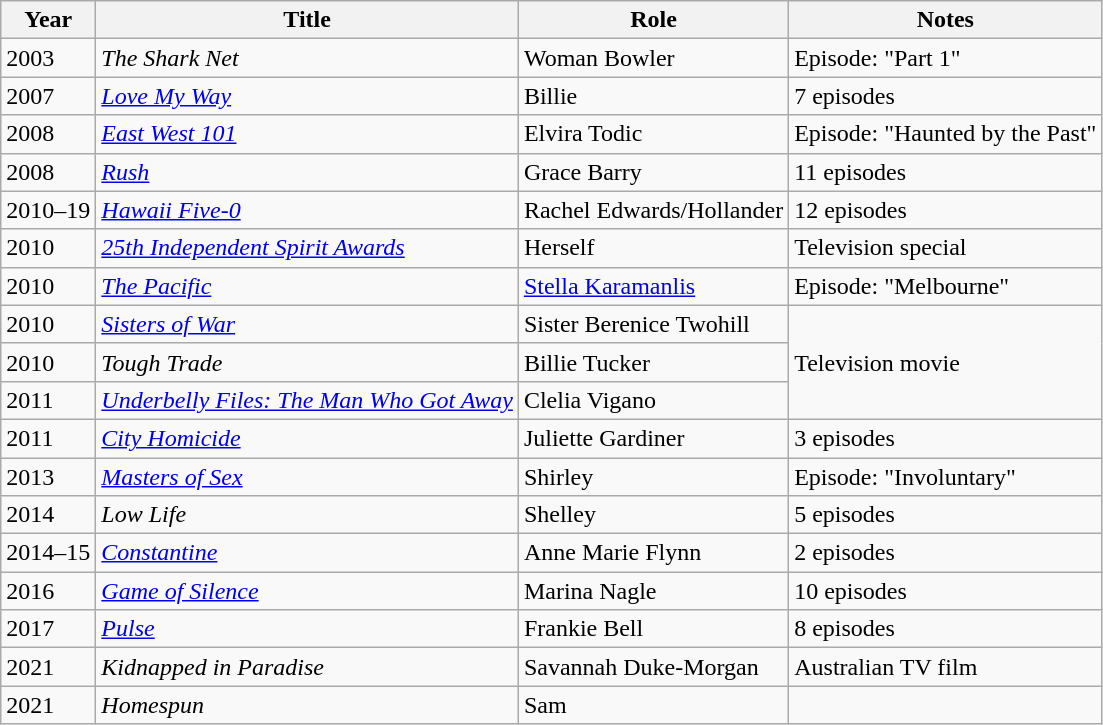<table class="wikitable sortable">
<tr>
<th>Year</th>
<th>Title</th>
<th>Role</th>
<th>Notes</th>
</tr>
<tr>
<td>2003</td>
<td><em>The Shark Net</em></td>
<td>Woman Bowler</td>
<td>Episode: "Part 1"</td>
</tr>
<tr>
<td>2007</td>
<td><em><a href='#'>Love My Way</a></em></td>
<td>Billie</td>
<td>7 episodes</td>
</tr>
<tr>
<td>2008</td>
<td><em><a href='#'>East West 101</a></em></td>
<td>Elvira Todic</td>
<td>Episode: "Haunted by the Past"</td>
</tr>
<tr>
<td>2008</td>
<td><em><a href='#'>Rush</a></em></td>
<td>Grace Barry</td>
<td>11 episodes</td>
</tr>
<tr>
<td>2010–19</td>
<td><em><a href='#'>Hawaii Five-0</a></em></td>
<td>Rachel Edwards/Hollander</td>
<td>12 episodes</td>
</tr>
<tr>
<td>2010</td>
<td><em><a href='#'>25th Independent Spirit Awards</a></em></td>
<td>Herself</td>
<td>Television special</td>
</tr>
<tr>
<td>2010</td>
<td><em><a href='#'>The Pacific</a></em></td>
<td><a href='#'>Stella Karamanlis</a></td>
<td>Episode: "Melbourne"</td>
</tr>
<tr>
<td>2010</td>
<td><em><a href='#'>Sisters of War</a></em></td>
<td>Sister Berenice Twohill</td>
<td rowspan="3">Television movie</td>
</tr>
<tr>
<td>2010</td>
<td><em>Tough Trade</em></td>
<td>Billie Tucker</td>
</tr>
<tr>
<td>2011</td>
<td><em><a href='#'>Underbelly Files: The Man Who Got Away</a></em></td>
<td>Clelia Vigano</td>
</tr>
<tr>
<td>2011</td>
<td><em><a href='#'>City Homicide</a></em></td>
<td>Juliette Gardiner</td>
<td>3 episodes</td>
</tr>
<tr>
<td>2013</td>
<td><em><a href='#'>Masters of Sex</a></em></td>
<td>Shirley</td>
<td>Episode: "Involuntary"</td>
</tr>
<tr>
<td>2014</td>
<td><em>Low Life</em></td>
<td>Shelley</td>
<td>5 episodes</td>
</tr>
<tr>
<td>2014–15</td>
<td><em><a href='#'>Constantine</a></em></td>
<td>Anne Marie Flynn</td>
<td>2 episodes</td>
</tr>
<tr>
<td>2016</td>
<td><em><a href='#'>Game of Silence</a></em></td>
<td>Marina Nagle</td>
<td>10 episodes</td>
</tr>
<tr>
<td>2017</td>
<td><em><a href='#'>Pulse</a></em></td>
<td>Frankie Bell</td>
<td>8 episodes</td>
</tr>
<tr>
<td>2021</td>
<td><em>Kidnapped in Paradise</em></td>
<td>Savannah Duke-Morgan</td>
<td>Australian TV film</td>
</tr>
<tr>
<td>2021</td>
<td><em>Homespun</em></td>
<td>Sam</td>
<td></td>
</tr>
</table>
